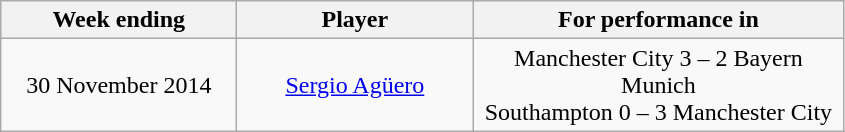<table class="wikitable" style="text-align:center">
<tr>
<th style="width:150px;">Week ending</th>
<th style="width:150px;">Player</th>
<th style="width:240px;">For performance in</th>
</tr>
<tr>
<td>30 November 2014</td>
<td> <a href='#'>Sergio Agüero</a></td>
<td style="text-align:center;">Manchester City 3 – 2 Bayern Munich<br>Southampton 0 – 3 Manchester City</td>
</tr>
</table>
